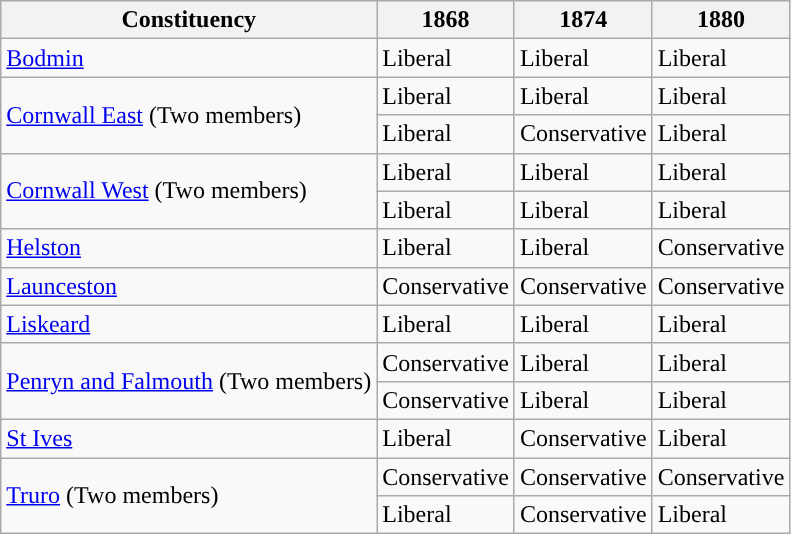<table class="wikitable">
<tr>
<th>Constituency</th>
<th>1868</th>
<th>1874</th>
<th>1880</th>
</tr>
<tr>
<td><a href='#'>Bodmin</a></td>
<td>Liberal</td>
<td>Liberal</td>
<td>Liberal</td>
</tr>
<tr>
<td rowspan="2"><a href='#'>Cornwall East</a> (Two members)</td>
<td>Liberal</td>
<td>Liberal</td>
<td>Liberal</td>
</tr>
<tr>
<td>Liberal</td>
<td>Conservative</td>
<td>Liberal</td>
</tr>
<tr>
<td rowspan="2"><a href='#'>Cornwall West</a> (Two members)</td>
<td>Liberal</td>
<td>Liberal</td>
<td>Liberal</td>
</tr>
<tr>
<td>Liberal</td>
<td>Liberal</td>
<td>Liberal</td>
</tr>
<tr>
<td><a href='#'>Helston</a></td>
<td>Liberal</td>
<td>Liberal</td>
<td>Conservative</td>
</tr>
<tr>
<td><a href='#'>Launceston</a></td>
<td>Conservative</td>
<td>Conservative</td>
<td>Conservative</td>
</tr>
<tr>
<td><a href='#'>Liskeard</a></td>
<td>Liberal</td>
<td>Liberal</td>
<td>Liberal</td>
</tr>
<tr>
<td rowspan="2"><a href='#'>Penryn and Falmouth</a> (Two members)</td>
<td>Conservative</td>
<td>Liberal</td>
<td>Liberal</td>
</tr>
<tr>
<td>Conservative</td>
<td>Liberal</td>
<td>Liberal</td>
</tr>
<tr>
<td><a href='#'>St Ives</a></td>
<td>Liberal</td>
<td>Conservative</td>
<td>Liberal</td>
</tr>
<tr>
<td rowspan="2"><a href='#'>Truro</a> (Two members)</td>
<td>Conservative</td>
<td>Conservative</td>
<td>Conservative</td>
</tr>
<tr>
<td>Liberal</td>
<td>Conservative</td>
<td>Liberal</td>
</tr>
</table>
